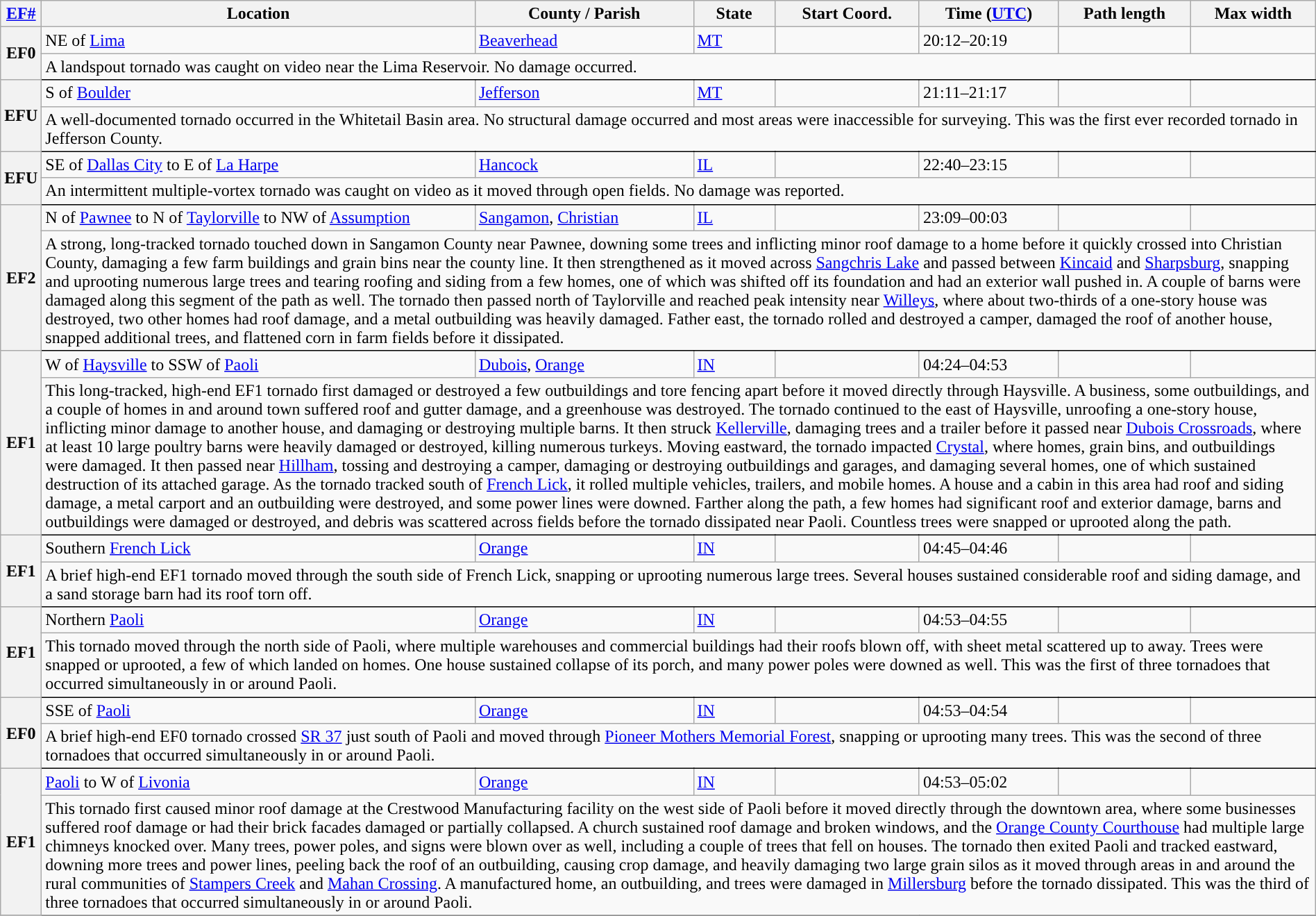<table class="wikitable sortable" style="width:100%;">
<tr>
<th scope="col" width="2%" align="center"><a href='#'>EF#</a></th>
<th scope="col" align="center" class="unsortable">Location</th>
<th scope="col" align="center" class="unsortable">County / Parish</th>
<th scope="col" align="center">State</th>
<th scope="col" align="center">Start Coord.</th>
<th scope="col" align="center">Time (<a href='#'>UTC</a>)</th>
<th scope="col" align="center">Path length</th>
<th scope="col" align="center">Max width</th>
</tr>
<tr>
<th scope="row" rowspan="2" style="background-color:#">EF0</th>
<td>NE of <a href='#'>Lima</a></td>
<td><a href='#'>Beaverhead</a></td>
<td><a href='#'>MT</a></td>
<td></td>
<td>20:12–20:19</td>
<td></td>
<td></td>
</tr>
<tr class="expand-child">
<td colspan="8" style=" border-bottom: 1px solid black;">A landspout tornado was caught on video near the Lima Reservoir. No damage occurred.</td>
</tr>
<tr>
<th scope="row" rowspan="2" style="background-color:#">EFU</th>
<td>S of <a href='#'>Boulder</a></td>
<td><a href='#'>Jefferson</a></td>
<td><a href='#'>MT</a></td>
<td></td>
<td>21:11–21:17</td>
<td></td>
<td></td>
</tr>
<tr class="expand-child">
<td colspan="8" style=" border-bottom: 1px solid black;">A well-documented tornado occurred in the Whitetail Basin area. No structural damage occurred and most areas were inaccessible for surveying. This was the first ever recorded tornado in Jefferson County.</td>
</tr>
<tr>
<th scope="row" rowspan="2" style="background-color:#">EFU</th>
<td>SE of <a href='#'>Dallas City</a> to E of <a href='#'>La Harpe</a></td>
<td><a href='#'>Hancock</a></td>
<td><a href='#'>IL</a></td>
<td></td>
<td>22:40–23:15</td>
<td></td>
<td></td>
</tr>
<tr class="expand-child">
<td colspan="8" style=" border-bottom: 1px solid black;">An intermittent multiple-vortex tornado was caught on video as it moved through open fields. No damage was reported.</td>
</tr>
<tr>
<th scope="row" rowspan="2" style="background-color:#">EF2</th>
<td>N of <a href='#'>Pawnee</a> to N of <a href='#'>Taylorville</a> to NW of <a href='#'>Assumption</a></td>
<td><a href='#'>Sangamon</a>, <a href='#'>Christian</a></td>
<td><a href='#'>IL</a></td>
<td></td>
<td>23:09–00:03</td>
<td></td>
<td></td>
</tr>
<tr class="expand-child">
<td colspan="8" style=" border-bottom: 1px solid black;">A strong, long-tracked tornado touched down in Sangamon County near Pawnee, downing some trees and inflicting minor roof damage to a home before it quickly crossed into Christian County, damaging a few farm buildings and grain bins near the county line. It then strengthened as it moved across <a href='#'>Sangchris Lake</a> and passed between <a href='#'>Kincaid</a> and <a href='#'>Sharpsburg</a>, snapping and uprooting numerous large trees and tearing roofing and siding from a few homes, one of which was shifted off its foundation and had an exterior wall pushed in. A couple of barns were damaged along this segment of the path as well. The tornado then passed north of Taylorville and reached peak intensity near <a href='#'>Willeys</a>, where about two-thirds of a one-story house was destroyed, two other homes had roof damage, and a metal outbuilding was heavily damaged. Father east, the tornado rolled and destroyed a camper, damaged the roof of another house, snapped additional trees, and flattened corn in farm fields before it dissipated. </td>
</tr>
<tr>
<th scope="row" rowspan="2" style="background-color:#">EF1</th>
<td>W of <a href='#'>Haysville</a> to SSW of <a href='#'>Paoli</a></td>
<td><a href='#'>Dubois</a>, <a href='#'>Orange</a></td>
<td><a href='#'>IN</a></td>
<td></td>
<td>04:24–04:53</td>
<td></td>
<td></td>
</tr>
<tr class="expand-child">
<td colspan="8" style=" border-bottom: 1px solid black;">This long-tracked, high-end EF1 tornado first damaged or destroyed a few outbuildings and tore fencing apart before it moved directly through Haysville. A business, some outbuildings, and a couple of homes in and around town suffered roof and gutter damage, and a greenhouse was destroyed. The tornado continued to the east of Haysville, unroofing a one-story house, inflicting minor damage to another house, and damaging or destroying multiple barns. It then struck <a href='#'>Kellerville</a>, damaging trees and a trailer before it passed near <a href='#'>Dubois Crossroads</a>, where at least 10 large poultry barns were heavily damaged or destroyed, killing numerous turkeys. Moving eastward, the tornado impacted <a href='#'>Crystal</a>, where homes, grain bins, and outbuildings were damaged. It then passed near <a href='#'>Hillham</a>, tossing and destroying a camper, damaging or destroying outbuildings and garages, and damaging several homes, one of which sustained destruction of its attached garage. As the tornado tracked south of <a href='#'>French Lick</a>, it rolled multiple vehicles, trailers, and mobile homes. A house and a cabin in this area had roof and siding damage, a metal carport and an outbuilding were destroyed, and some power lines were downed. Farther along the path, a few homes had significant roof and exterior damage, barns and outbuildings were damaged or destroyed, and debris was scattered across fields before the tornado dissipated near Paoli. Countless trees were snapped or uprooted along the path.</td>
</tr>
<tr>
<th scope="row" rowspan="2" style="background-color:#">EF1</th>
<td>Southern <a href='#'>French Lick</a></td>
<td><a href='#'>Orange</a></td>
<td><a href='#'>IN</a></td>
<td></td>
<td>04:45–04:46</td>
<td></td>
<td></td>
</tr>
<tr class="expand-child">
<td colspan="8" style=" border-bottom: 1px solid black;">A brief high-end EF1 tornado moved through the south side of French Lick, snapping or uprooting numerous large trees. Several houses sustained considerable roof and siding damage, and a sand storage barn had its roof torn off.</td>
</tr>
<tr>
<th scope="row" rowspan="2" style="background-color:#">EF1</th>
<td>Northern <a href='#'>Paoli</a></td>
<td><a href='#'>Orange</a></td>
<td><a href='#'>IN</a></td>
<td></td>
<td>04:53–04:55</td>
<td></td>
<td></td>
</tr>
<tr class="expand-child">
<td colspan="8" style=" border-bottom: 1px solid black;">This tornado moved through the north side of Paoli, where multiple warehouses and commercial buildings had their roofs blown off, with sheet metal scattered up to  away. Trees were snapped or uprooted, a few of which landed on homes. One house sustained collapse of its porch, and many power poles were downed as well. This was the first of three tornadoes that occurred simultaneously in or around Paoli.</td>
</tr>
<tr>
<th scope="row" rowspan="2" style="background-color:#">EF0</th>
<td>SSE of <a href='#'>Paoli</a></td>
<td><a href='#'>Orange</a></td>
<td><a href='#'>IN</a></td>
<td></td>
<td>04:53–04:54</td>
<td></td>
<td></td>
</tr>
<tr class="expand-child">
<td colspan="8" style=" border-bottom: 1px solid black;">A brief high-end EF0 tornado crossed <a href='#'>SR 37</a> just south of Paoli and moved through <a href='#'>Pioneer Mothers Memorial Forest</a>, snapping or uprooting many trees. This was the second of three tornadoes that occurred simultaneously in or around Paoli.</td>
</tr>
<tr>
<th scope="row" rowspan="2" style="background-color:#">EF1</th>
<td><a href='#'>Paoli</a> to W of <a href='#'>Livonia</a></td>
<td><a href='#'>Orange</a></td>
<td><a href='#'>IN</a></td>
<td></td>
<td>04:53–05:02</td>
<td></td>
<td></td>
</tr>
<tr class="expand-child">
<td colspan="8" style=" border-bottom: 1px solid black;">This tornado first caused minor roof damage at the Crestwood Manufacturing facility on the west side of Paoli before it moved directly through the downtown area, where some businesses suffered roof damage or had their brick facades damaged or partially collapsed. A church sustained roof damage and broken windows, and the <a href='#'>Orange County Courthouse</a> had multiple large chimneys knocked over. Many trees, power poles, and signs were blown over as well, including a couple of trees that fell on houses. The tornado then exited Paoli and tracked eastward, downing more trees and power lines, peeling back the roof of an outbuilding, causing crop damage, and heavily damaging two large grain silos as it moved through areas in and around the rural communities of <a href='#'>Stampers Creek</a> and <a href='#'>Mahan Crossing</a>. A manufactured home, an outbuilding, and trees were damaged in <a href='#'>Millersburg</a> before the tornado dissipated. This was the third of three tornadoes that occurred simultaneously in or around Paoli.</td>
</tr>
<tr>
</tr>
</table>
